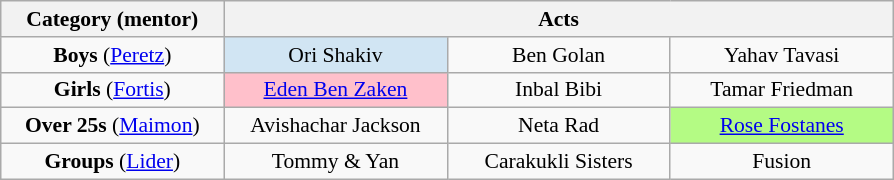<table class="wikitable" style="font-size:90%; text-align:center">
<tr>
<th>Category (mentor)</th>
<th colspan="3">Acts</th>
</tr>
<tr>
<td style="width: 142px;"><strong>Boys</strong> (<a href='#'>Peretz</a>)</td>
<td style="width: 142px;background:#D1E5F3;">Ori Shakiv</td>
<td style="width: 142px;">Ben Golan</td>
<td style="width: 142px;">Yahav Tavasi</td>
</tr>
<tr>
<td><strong>Girls</strong> (<a href='#'>Fortis</a>)</td>
<td style="background:pink;"><a href='#'>Eden Ben Zaken</a></td>
<td>Inbal Bibi</td>
<td>Tamar Friedman</td>
</tr>
<tr>
<td><strong>Over 25s</strong> (<a href='#'>Maimon</a>)</td>
<td>Avishachar Jackson</td>
<td>Neta Rad</td>
<td style="background:#B4FB84;"><a href='#'>Rose Fostanes</a></td>
</tr>
<tr>
<td><strong>Groups</strong> (<a href='#'>Lider</a>)</td>
<td>Tommy & Yan</td>
<td>Carakukli Sisters</td>
<td>Fusion</td>
</tr>
</table>
